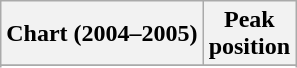<table class="wikitable sortable plainrowheaders" style="text-align:center">
<tr>
<th>Chart (2004–2005)</th>
<th>Peak<br>position</th>
</tr>
<tr>
</tr>
<tr>
</tr>
<tr>
</tr>
<tr>
</tr>
<tr>
</tr>
<tr>
</tr>
<tr>
</tr>
<tr>
</tr>
<tr>
</tr>
<tr>
</tr>
<tr>
</tr>
<tr>
</tr>
<tr>
</tr>
<tr>
</tr>
<tr>
</tr>
</table>
